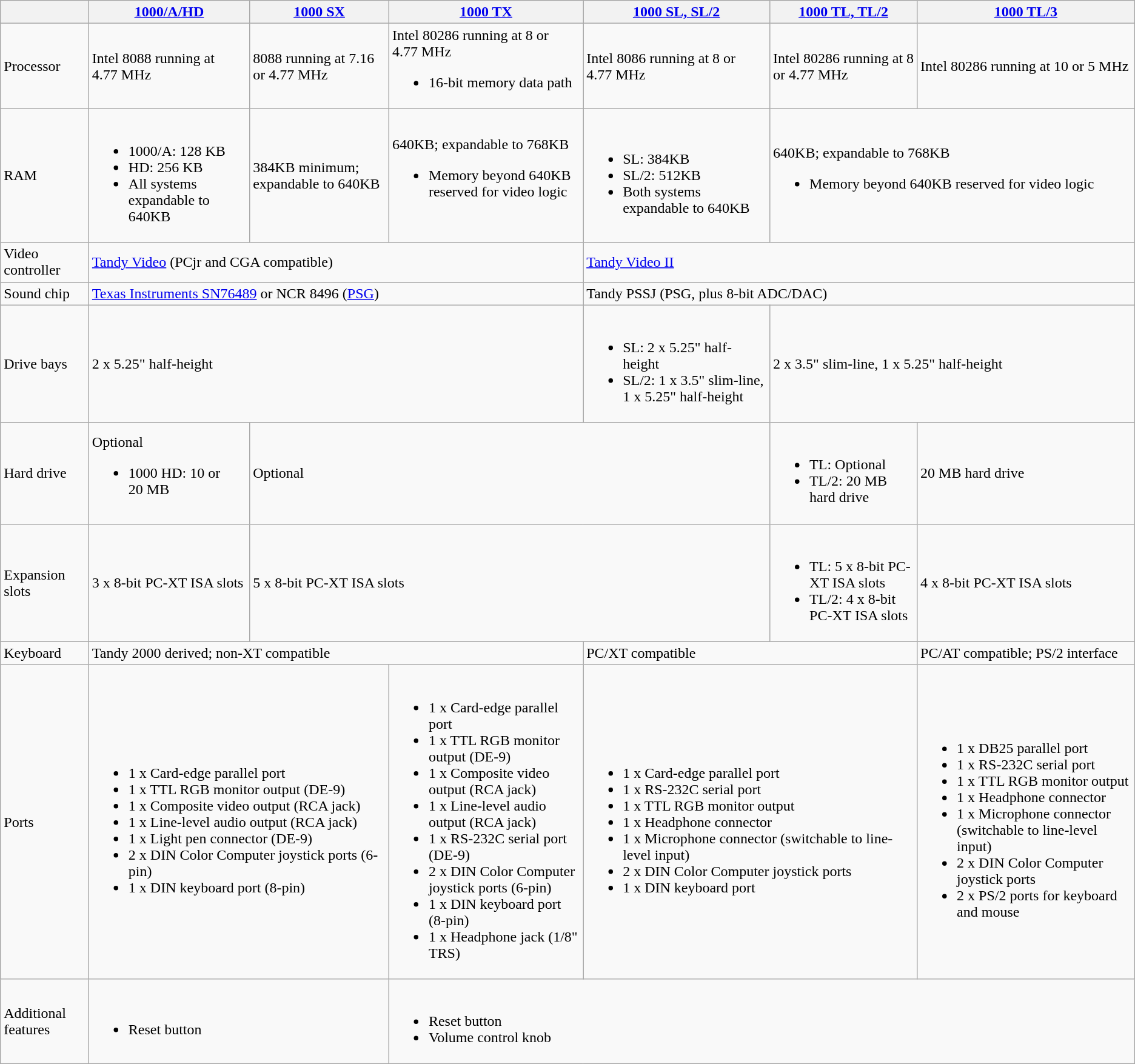<table class="wikitable">
<tr>
<th></th>
<th><a href='#'>1000/A</a><a href='#'>/HD</a></th>
<th><a href='#'>1000 SX</a></th>
<th><a href='#'>1000 TX</a></th>
<th><a href='#'>1000 SL, SL/2</a></th>
<th><a href='#'>1000 TL, TL/2</a></th>
<th><a href='#'>1000 TL/3</a></th>
</tr>
<tr>
<td>Processor</td>
<td>Intel 8088 running at 4.77 MHz</td>
<td>8088 running at 7.16 or 4.77 MHz</td>
<td>Intel 80286 running at 8 or 4.77 MHz<br><ul><li>16-bit memory data path</li></ul></td>
<td>Intel 8086 running at 8 or 4.77 MHz</td>
<td>Intel 80286 running at 8 or 4.77 MHz</td>
<td>Intel 80286 running at 10 or 5 MHz</td>
</tr>
<tr>
<td>RAM</td>
<td><br><ul><li>1000/A: 128 KB</li><li>HD: 256 KB</li><li>All systems expandable to 640KB</li></ul></td>
<td>384KB minimum; expandable to 640KB</td>
<td>640KB; expandable to 768KB<br><ul><li>Memory beyond 640KB reserved for video logic</li></ul></td>
<td><br><ul><li>SL: 384KB</li><li>SL/2: 512KB</li><li>Both systems expandable to 640KB</li></ul></td>
<td colspan="2">640KB; expandable to 768KB<br><ul><li>Memory beyond 640KB reserved for video logic</li></ul></td>
</tr>
<tr>
<td>Video controller</td>
<td colspan="3"><a href='#'>Tandy Video</a> (PCjr and CGA compatible)</td>
<td colspan="3"><a href='#'>Tandy Video II</a></td>
</tr>
<tr>
<td>Sound chip</td>
<td colspan="3"><a href='#'>Texas Instruments SN76489</a> or NCR 8496 (<a href='#'>PSG</a>)</td>
<td colspan="3">Tandy PSSJ (PSG, plus 8-bit ADC/DAC)</td>
</tr>
<tr>
<td>Drive bays</td>
<td colspan="3">2 x 5.25" half-height</td>
<td><br><ul><li>SL: 2 x 5.25" half-height</li><li>SL/2: 1 x 3.5" slim-line, 1 x 5.25" half-height</li></ul></td>
<td colspan="2">2 x 3.5" slim-line, 1 x 5.25" half-height</td>
</tr>
<tr>
<td>Hard drive</td>
<td>Optional<br><ul><li>1000 HD: 10 or 20 MB</li></ul></td>
<td colspan="3">Optional</td>
<td><br><ul><li>TL: Optional</li><li>TL/2: 20 MB hard drive</li></ul></td>
<td>20 MB hard drive</td>
</tr>
<tr>
<td>Expansion slots</td>
<td>3 x 8-bit PC-XT ISA slots</td>
<td colspan="3">5 x 8-bit PC-XT ISA slots</td>
<td><br><ul><li>TL: 5 x 8-bit PC-XT ISA slots</li><li>TL/2: 4 x 8-bit PC-XT ISA slots</li></ul></td>
<td>4 x 8-bit PC-XT ISA slots</td>
</tr>
<tr>
<td>Keyboard</td>
<td colspan="3">Tandy 2000 derived; non-XT compatible</td>
<td colspan="2">PC/XT compatible</td>
<td>PC/AT compatible; PS/2 interface</td>
</tr>
<tr>
<td>Ports</td>
<td colspan="2"><br><ul><li>1 x Card-edge parallel port</li><li>1 x TTL RGB monitor output (DE-9)</li><li>1 x Composite video output (RCA jack)</li><li>1 x Line-level audio output (RCA jack)</li><li>1 x Light pen connector (DE-9)</li><li>2 x DIN Color Computer joystick ports (6-pin)</li><li>1 x DIN keyboard port (8-pin)</li></ul></td>
<td><br><ul><li>1 x Card-edge parallel port</li><li>1 x TTL RGB monitor output (DE-9)</li><li>1 x Composite video output (RCA jack)</li><li>1 x Line-level audio output (RCA jack)</li><li>1 x RS-232C serial port (DE-9)</li><li>2 x DIN Color Computer joystick ports (6-pin)</li><li>1 x DIN keyboard port (8-pin)</li><li>1 x Headphone jack (1/8" TRS)</li></ul></td>
<td colspan="2"><br><ul><li>1 x Card-edge parallel port</li><li>1 x RS-232C serial port</li><li>1 x TTL RGB monitor output</li><li>1 x Headphone connector</li><li>1 x Microphone connector (switchable to line-level input)</li><li>2 x DIN Color Computer joystick ports</li><li>1 x DIN keyboard port</li></ul></td>
<td><br><ul><li>1 x DB25 parallel port</li><li>1 x RS-232C serial port</li><li>1 x TTL RGB monitor output</li><li>1 x Headphone connector</li><li>1 x Microphone connector (switchable to line-level input)</li><li>2 x DIN Color Computer joystick ports</li><li>2 x PS/2 ports for keyboard and mouse</li></ul></td>
</tr>
<tr>
<td>Additional features</td>
<td colspan="2"><br><ul><li>Reset button</li></ul></td>
<td colspan="4"><br><ul><li>Reset button</li><li>Volume control knob</li></ul></td>
</tr>
</table>
